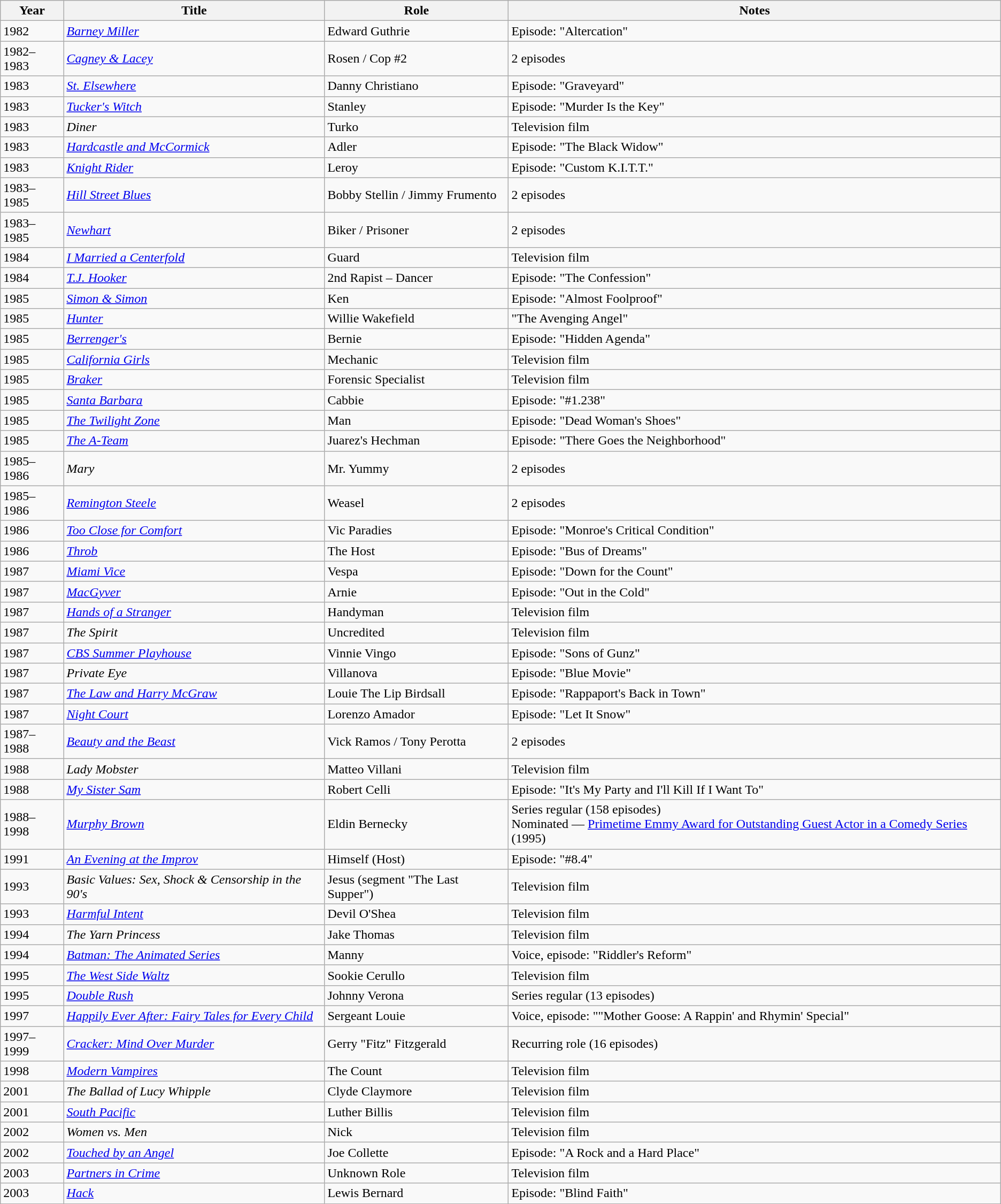<table class="wikitable">
<tr>
<th>Year</th>
<th>Title</th>
<th>Role</th>
<th>Notes</th>
</tr>
<tr>
<td>1982</td>
<td><em><a href='#'>Barney Miller</a></em></td>
<td>Edward Guthrie</td>
<td>Episode: "Altercation"</td>
</tr>
<tr>
<td>1982–1983</td>
<td><em><a href='#'>Cagney & Lacey</a></em></td>
<td>Rosen / Cop #2</td>
<td>2 episodes</td>
</tr>
<tr>
<td>1983</td>
<td><em><a href='#'>St. Elsewhere</a></em></td>
<td>Danny Christiano</td>
<td>Episode: "Graveyard"</td>
</tr>
<tr>
<td>1983</td>
<td><em><a href='#'>Tucker's Witch</a></em></td>
<td>Stanley</td>
<td>Episode: "Murder Is the Key"</td>
</tr>
<tr>
<td>1983</td>
<td><em>Diner</em></td>
<td>Turko</td>
<td>Television film</td>
</tr>
<tr>
<td>1983</td>
<td><em><a href='#'>Hardcastle and McCormick</a></em></td>
<td>Adler</td>
<td>Episode: "The Black Widow"</td>
</tr>
<tr>
<td>1983</td>
<td><em><a href='#'>Knight Rider</a></em></td>
<td>Leroy</td>
<td>Episode: "Custom K.I.T.T."</td>
</tr>
<tr>
<td>1983–1985</td>
<td><em><a href='#'>Hill Street Blues</a></em></td>
<td>Bobby Stellin / Jimmy Frumento</td>
<td>2 episodes</td>
</tr>
<tr>
<td>1983–1985</td>
<td><em><a href='#'>Newhart</a></em></td>
<td>Biker / Prisoner</td>
<td>2 episodes</td>
</tr>
<tr>
<td>1984</td>
<td><em><a href='#'>I Married a Centerfold</a></em></td>
<td>Guard</td>
<td>Television film</td>
</tr>
<tr>
<td>1984</td>
<td><em><a href='#'>T.J. Hooker</a></em></td>
<td>2nd Rapist – Dancer</td>
<td>Episode: "The Confession"</td>
</tr>
<tr>
<td>1985</td>
<td><em><a href='#'>Simon & Simon</a></em></td>
<td>Ken</td>
<td>Episode: "Almost Foolproof"</td>
</tr>
<tr>
<td>1985</td>
<td><em><a href='#'>Hunter</a></em></td>
<td>Willie Wakefield</td>
<td>"The Avenging Angel"</td>
</tr>
<tr>
<td>1985</td>
<td><em><a href='#'>Berrenger's</a></em></td>
<td>Bernie</td>
<td>Episode: "Hidden Agenda"</td>
</tr>
<tr>
<td>1985</td>
<td><em><a href='#'>California Girls</a></em></td>
<td>Mechanic</td>
<td>Television film</td>
</tr>
<tr>
<td>1985</td>
<td><em><a href='#'>Braker</a></em></td>
<td>Forensic Specialist</td>
<td>Television film</td>
</tr>
<tr>
<td>1985</td>
<td><em><a href='#'>Santa Barbara</a></em></td>
<td>Cabbie</td>
<td>Episode: "#1.238"</td>
</tr>
<tr>
<td>1985</td>
<td><em><a href='#'>The Twilight Zone</a></em></td>
<td>Man</td>
<td>Episode: "Dead Woman's Shoes"</td>
</tr>
<tr>
<td>1985</td>
<td><em><a href='#'>The A-Team</a></em></td>
<td>Juarez's Hechman</td>
<td>Episode: "There Goes the Neighborhood"</td>
</tr>
<tr>
<td>1985–1986</td>
<td><em>Mary</em></td>
<td>Mr. Yummy</td>
<td>2 episodes</td>
</tr>
<tr>
<td>1985–1986</td>
<td><em><a href='#'>Remington Steele</a></em></td>
<td>Weasel</td>
<td>2 episodes</td>
</tr>
<tr>
<td>1986</td>
<td><em><a href='#'>Too Close for Comfort</a></em></td>
<td>Vic Paradies</td>
<td>Episode: "Monroe's Critical Condition"</td>
</tr>
<tr>
<td>1986</td>
<td><em><a href='#'>Throb</a></em></td>
<td>The Host</td>
<td>Episode: "Bus of Dreams"</td>
</tr>
<tr>
<td>1987</td>
<td><em><a href='#'>Miami Vice</a></em></td>
<td>Vespa</td>
<td>Episode: "Down for the Count"</td>
</tr>
<tr>
<td>1987</td>
<td><em><a href='#'>MacGyver</a></em></td>
<td>Arnie</td>
<td>Episode: "Out in the Cold"</td>
</tr>
<tr>
<td>1987</td>
<td><em><a href='#'>Hands of a Stranger</a></em></td>
<td>Handyman</td>
<td>Television film</td>
</tr>
<tr>
<td>1987</td>
<td><em>The Spirit</em></td>
<td>Uncredited</td>
<td>Television film</td>
</tr>
<tr>
<td>1987</td>
<td><em><a href='#'>CBS Summer Playhouse</a></em></td>
<td>Vinnie Vingo</td>
<td>Episode: "Sons of Gunz"</td>
</tr>
<tr>
<td>1987</td>
<td><em>Private Eye</em></td>
<td>Villanova</td>
<td>Episode: "Blue Movie"</td>
</tr>
<tr>
<td>1987</td>
<td><em><a href='#'>The Law and Harry McGraw</a></em></td>
<td>Louie The Lip Birdsall</td>
<td>Episode: "Rappaport's Back in Town"</td>
</tr>
<tr>
<td>1987</td>
<td><em><a href='#'>Night Court</a></em></td>
<td>Lorenzo Amador</td>
<td>Episode: "Let It Snow"</td>
</tr>
<tr>
<td>1987–1988</td>
<td><em><a href='#'>Beauty and the Beast</a></em></td>
<td>Vick Ramos / Tony Perotta</td>
<td>2 episodes</td>
</tr>
<tr>
<td>1988</td>
<td><em>Lady Mobster</em></td>
<td>Matteo Villani</td>
<td>Television film</td>
</tr>
<tr>
<td>1988</td>
<td><em><a href='#'>My Sister Sam</a></em></td>
<td>Robert Celli</td>
<td>Episode: "It's My Party and I'll Kill If I Want To"</td>
</tr>
<tr>
<td>1988–1998</td>
<td><em><a href='#'>Murphy Brown</a></em></td>
<td>Eldin Bernecky</td>
<td>Series regular (158 episodes)<br>Nominated — <a href='#'>Primetime Emmy Award for Outstanding Guest Actor in a Comedy Series</a> (1995)</td>
</tr>
<tr>
<td>1991</td>
<td><em><a href='#'>An Evening at the Improv</a></em></td>
<td>Himself (Host)</td>
<td>Episode: "#8.4"</td>
</tr>
<tr>
<td>1993</td>
<td><em>Basic Values: Sex, Shock & Censorship in the 90's</em></td>
<td>Jesus (segment "The Last Supper")</td>
<td>Television film</td>
</tr>
<tr>
<td>1993</td>
<td><em><a href='#'>Harmful Intent</a></em></td>
<td>Devil O'Shea</td>
<td>Television film</td>
</tr>
<tr>
<td>1994</td>
<td><em>The Yarn Princess</em></td>
<td>Jake Thomas</td>
<td>Television film</td>
</tr>
<tr>
<td>1994</td>
<td><em><a href='#'>Batman: The Animated Series</a></em></td>
<td>Manny</td>
<td>Voice, episode: "Riddler's Reform"</td>
</tr>
<tr>
<td>1995</td>
<td><em><a href='#'>The West Side Waltz</a></em></td>
<td>Sookie Cerullo</td>
<td>Television film</td>
</tr>
<tr>
<td>1995</td>
<td><em><a href='#'>Double Rush</a></em></td>
<td>Johnny Verona</td>
<td>Series regular (13 episodes)</td>
</tr>
<tr>
<td>1997</td>
<td><em><a href='#'>Happily Ever After: Fairy Tales for Every Child</a></em></td>
<td>Sergeant Louie</td>
<td>Voice, episode: ""Mother Goose: A Rappin' and Rhymin' Special"</td>
</tr>
<tr>
<td>1997–1999</td>
<td><em><a href='#'>Cracker: Mind Over Murder</a></em></td>
<td>Gerry "Fitz" Fitzgerald</td>
<td>Recurring role (16 episodes)</td>
</tr>
<tr>
<td>1998</td>
<td><em><a href='#'>Modern Vampires</a></em></td>
<td>The Count</td>
<td>Television film</td>
</tr>
<tr>
<td>2001</td>
<td><em>The Ballad of Lucy Whipple</em></td>
<td>Clyde Claymore</td>
<td>Television film</td>
</tr>
<tr>
<td>2001</td>
<td><em><a href='#'>South Pacific</a></em></td>
<td>Luther Billis</td>
<td>Television film</td>
</tr>
<tr>
<td>2002</td>
<td><em>Women vs. Men</em></td>
<td>Nick</td>
<td>Television film</td>
</tr>
<tr>
<td>2002</td>
<td><em><a href='#'>Touched by an Angel</a></em></td>
<td>Joe Collette</td>
<td>Episode: "A Rock and a Hard Place"</td>
</tr>
<tr>
<td>2003</td>
<td><em><a href='#'>Partners in Crime</a></em></td>
<td>Unknown Role</td>
<td>Television film</td>
</tr>
<tr>
<td>2003</td>
<td><em><a href='#'>Hack</a></em></td>
<td>Lewis Bernard</td>
<td>Episode: "Blind Faith"</td>
</tr>
</table>
